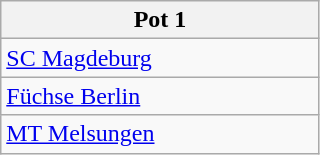<table class="wikitable">
<tr>
<th width=205>Pot 1</th>
</tr>
<tr>
<td> <a href='#'>SC Magdeburg</a></td>
</tr>
<tr>
<td> <a href='#'>Füchse Berlin</a></td>
</tr>
<tr>
<td> <a href='#'>MT Melsungen</a></td>
</tr>
</table>
